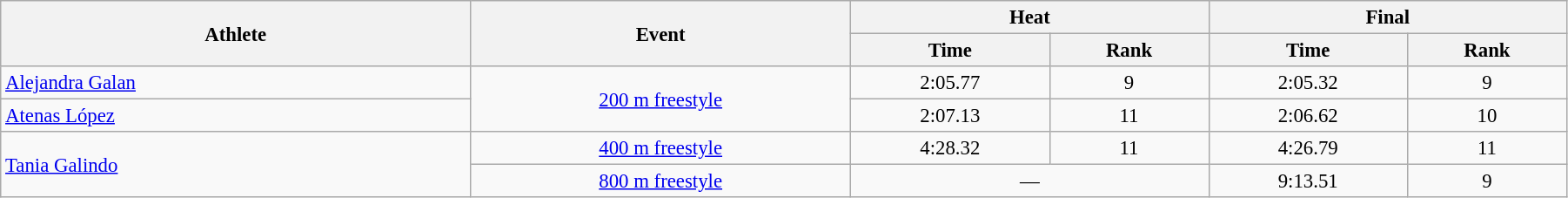<table class=wikitable style="font-size:95%" width="95%">
<tr>
<th rowspan="2">Athlete</th>
<th rowspan="2">Event</th>
<th colspan="2">Heat</th>
<th colspan="2">Final</th>
</tr>
<tr>
<th>Time</th>
<th>Rank</th>
<th>Time</th>
<th>Rank</th>
</tr>
<tr>
<td width=30%><a href='#'>Alejandra Galan</a></td>
<td rowspan=2 align=center><a href='#'>200 m freestyle</a></td>
<td align=center>2:05.77</td>
<td align=center>9</td>
<td align=center>2:05.32</td>
<td align=center>9</td>
</tr>
<tr>
<td width=30%><a href='#'>Atenas López</a></td>
<td align=center>2:07.13</td>
<td align=center>11</td>
<td align=center>2:06.62</td>
<td align=center>10</td>
</tr>
<tr>
<td rowspan=2 width=30%><a href='#'>Tania Galindo</a></td>
<td align=center><a href='#'>400 m freestyle</a></td>
<td align=center>4:28.32</td>
<td align=center>11</td>
<td align=center>4:26.79</td>
<td align=center>11</td>
</tr>
<tr>
<td align=center><a href='#'>800 m freestyle</a></td>
<td colspan=2 align=center>—</td>
<td align=center>9:13.51</td>
<td align=center>9</td>
</tr>
</table>
